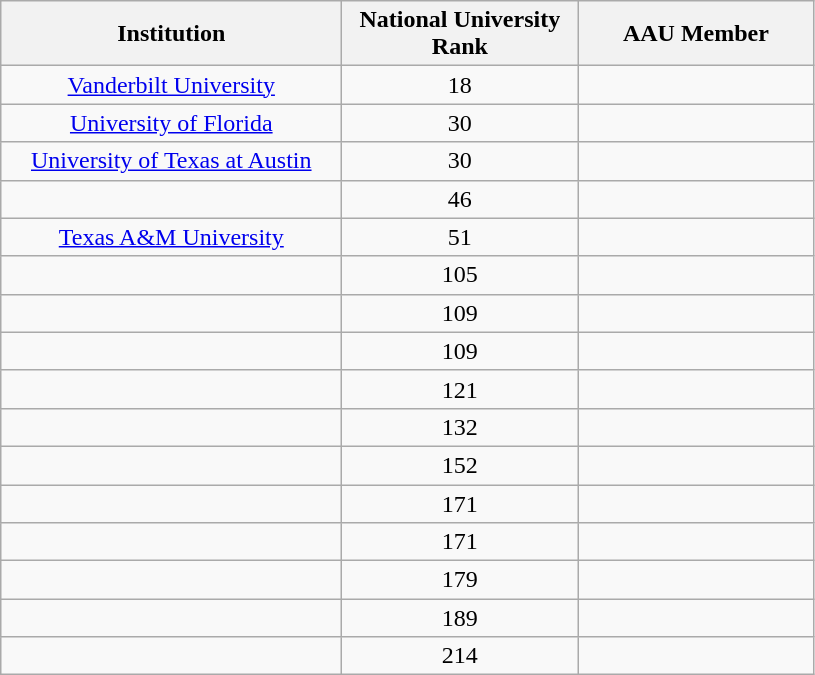<table class="wikitable sortable" style="text-align: center">
<tr>
<th style="width:220px;">Institution</th>
<th style="width:150px;">National University Rank</th>
<th style="width:150px;">AAU Member</th>
</tr>
<tr>
<td><a href='#'>Vanderbilt University</a></td>
<td>18</td>
<td></td>
</tr>
<tr>
<td><a href='#'>University of Florida</a></td>
<td>30</td>
<td></td>
</tr>
<tr>
<td><a href='#'>University of Texas at Austin</a></td>
<td>30</td>
<td></td>
</tr>
<tr>
<td></td>
<td>46</td>
<td></td>
</tr>
<tr>
<td><a href='#'>Texas A&M University</a></td>
<td>51</td>
<td></td>
</tr>
<tr>
<td></td>
<td>105</td>
<td></td>
</tr>
<tr>
<td></td>
<td>109</td>
<td></td>
</tr>
<tr>
<td></td>
<td>109</td>
<td></td>
</tr>
<tr>
<td></td>
<td>121</td>
<td></td>
</tr>
<tr>
<td></td>
<td>132</td>
<td></td>
</tr>
<tr>
<td></td>
<td>152</td>
<td></td>
</tr>
<tr>
<td></td>
<td>171</td>
<td></td>
</tr>
<tr>
<td></td>
<td>171</td>
<td></td>
</tr>
<tr>
<td></td>
<td>179</td>
<td></td>
</tr>
<tr>
<td></td>
<td>189</td>
<td></td>
</tr>
<tr>
<td></td>
<td>214</td>
<td></td>
</tr>
</table>
